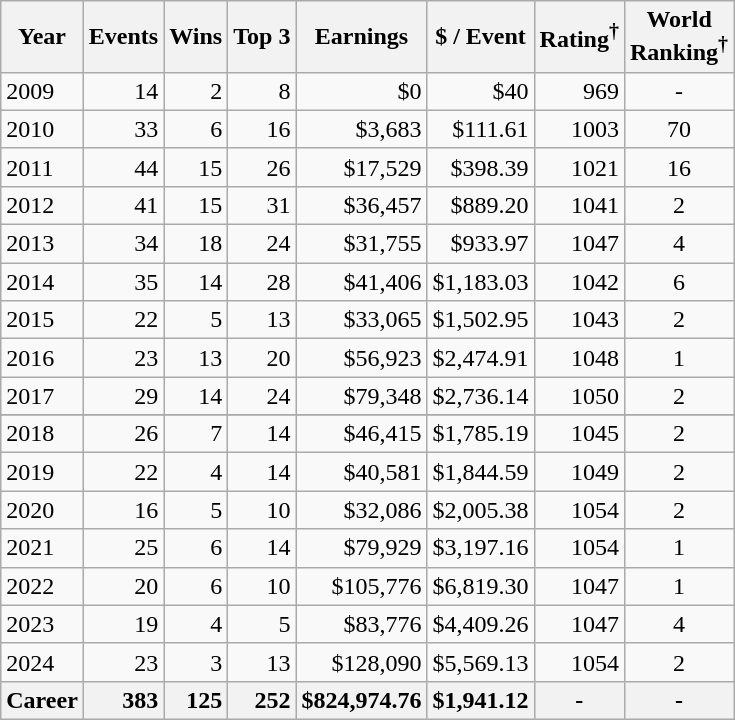<table class="wikitable">
<tr>
<th>Year</th>
<th>Events</th>
<th>Wins</th>
<th>Top 3</th>
<th>Earnings</th>
<th>$ / Event</th>
<th>Rating<sup>†</sup></th>
<th>World<br>Ranking<sup>†</sup></th>
</tr>
<tr>
<td>2009</td>
<td style="text-align:right;">14</td>
<td style="text-align:right;">2</td>
<td style="text-align:right;">8</td>
<td style="text-align:right;">$0</td>
<td style="text-align:right;">$40</td>
<td style="text-align:right;">969</td>
<td align=center>-</td>
</tr>
<tr>
<td>2010</td>
<td style="text-align:right;">33</td>
<td style="text-align:right;">6</td>
<td style="text-align:right;">16</td>
<td style="text-align:right;">$3,683</td>
<td style="text-align:right;">$111.61</td>
<td style="text-align:right;">1003</td>
<td align=center>70</td>
</tr>
<tr>
<td>2011</td>
<td style="text-align:right;">44</td>
<td style="text-align:right;">15</td>
<td style="text-align:right;">26</td>
<td style="text-align:right;">$17,529</td>
<td style="text-align:right;">$398.39</td>
<td style="text-align:right;">1021</td>
<td align=center>16</td>
</tr>
<tr>
<td>2012</td>
<td style="text-align:right;">41</td>
<td style="text-align:right;">15</td>
<td style="text-align:right;">31</td>
<td style="text-align:right;">$36,457</td>
<td style="text-align:right;">$889.20</td>
<td style="text-align:right;">1041</td>
<td align=center>2</td>
</tr>
<tr>
<td>2013</td>
<td style="text-align:right;">34</td>
<td style="text-align:right;">18</td>
<td style="text-align:right;">24</td>
<td style="text-align:right;">$31,755</td>
<td style="text-align:right;">$933.97</td>
<td style="text-align:right;">1047</td>
<td align=center>4</td>
</tr>
<tr>
<td>2014</td>
<td style="text-align:right;">35</td>
<td style="text-align:right;">14</td>
<td style="text-align:right;">28</td>
<td style="text-align:right;">$41,406</td>
<td style="text-align:right;">$1,183.03</td>
<td style="text-align:right;">1042</td>
<td align=center>6</td>
</tr>
<tr>
<td>2015</td>
<td style="text-align:right;">22</td>
<td style="text-align:right;">5</td>
<td style="text-align:right;">13</td>
<td style="text-align:right;">$33,065</td>
<td style="text-align:right;">$1,502.95</td>
<td style="text-align:right;">1043</td>
<td align=center>2</td>
</tr>
<tr>
<td>2016</td>
<td style="text-align:right;">23</td>
<td style="text-align:right;">13</td>
<td style="text-align:right;">20</td>
<td style="text-align:right;">$56,923</td>
<td style="text-align:right;">$2,474.91</td>
<td style="text-align:right;">1048</td>
<td align=center>1</td>
</tr>
<tr>
<td>2017</td>
<td style="text-align:right;">29</td>
<td style="text-align:right;">14</td>
<td style="text-align:right;">24</td>
<td style="text-align:right;">$79,348</td>
<td style="text-align:right;">$2,736.14</td>
<td style="text-align:right;">1050</td>
<td align=center>2</td>
</tr>
<tr class="sortbottom">
</tr>
<tr>
<td>2018</td>
<td style="text-align:right;">26</td>
<td style="text-align:right;">7</td>
<td style="text-align:right;">14</td>
<td style="text-align:right;">$46,415</td>
<td style="text-align:right;">$1,785.19</td>
<td style="text-align:right;">1045</td>
<td align=center>2</td>
</tr>
<tr>
<td>2019</td>
<td style="text-align:right;">22</td>
<td style="text-align:right;">4</td>
<td style="text-align:right;">14</td>
<td style="text-align:right;">$40,581</td>
<td style="text-align:right;">$1,844.59</td>
<td style="text-align:right;">1049</td>
<td align=center>2</td>
</tr>
<tr>
<td>2020</td>
<td style="text-align:right;">16</td>
<td style="text-align:right;">5</td>
<td style="text-align:right;">10</td>
<td style="text-align:right;">$32,086</td>
<td style="text-align:right;">$2,005.38</td>
<td style="text-align:right;">1054</td>
<td align=center>2</td>
</tr>
<tr>
<td>2021</td>
<td style="text-align:right;">25</td>
<td style="text-align:right;">6</td>
<td style="text-align:right;">14</td>
<td style="text-align:right;">$79,929</td>
<td style="text-align:right;">$3,197.16</td>
<td style="text-align:right;">1054</td>
<td align=center>1</td>
</tr>
<tr>
<td>2022</td>
<td style="text-align:right;">20</td>
<td style="text-align:right;">6</td>
<td style="text-align:right;">10</td>
<td style="text-align:right;">$105,776</td>
<td style="text-align:right;">$6,819.30</td>
<td style="text-align:right;">1047</td>
<td align=center>1</td>
</tr>
<tr>
<td>2023</td>
<td style="text-align:right;">19</td>
<td style="text-align:right;">4</td>
<td style="text-align:right;">5</td>
<td style="text-align:right;">$83,776</td>
<td style="text-align:right;">$4,409.26</td>
<td style="text-align:right;">1047</td>
<td align=center>4</td>
</tr>
<tr>
<td>2024</td>
<td style="text-align:right;">23</td>
<td style="text-align:right;">3</td>
<td style="text-align:right;">13</td>
<td style="text-align:right;">$128,090</td>
<td style="text-align:right;">$5,569.13</td>
<td style="text-align:right;">1054</td>
<td align=center>2</td>
</tr>
<tr>
<th>Career</th>
<th style="text-align:right;">383</th>
<th style="text-align:right;">125</th>
<th style="text-align:right;">252</th>
<th style="text-align:right;">$824,974.76</th>
<th style="text-align:right;">$1,941.12</th>
<th>-</th>
<th>-</th>
</tr>
</table>
